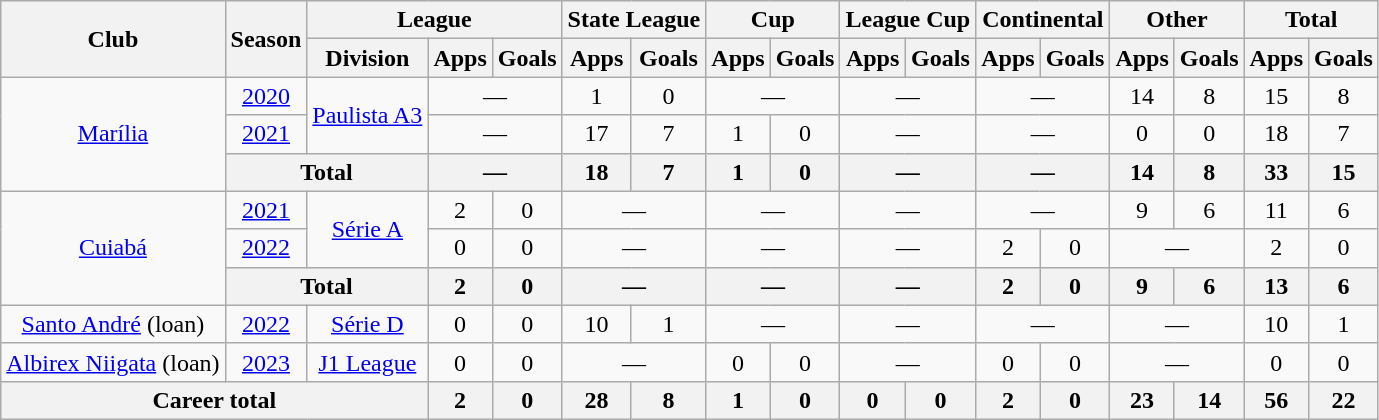<table class="wikitable" style="text-align: center">
<tr>
<th rowspan="2">Club</th>
<th rowspan="2">Season</th>
<th colspan="3">League</th>
<th colspan="2">State League</th>
<th colspan="2">Cup</th>
<th colspan="2">League Cup</th>
<th colspan="2">Continental</th>
<th colspan="2">Other</th>
<th colspan="2">Total</th>
</tr>
<tr>
<th>Division</th>
<th>Apps</th>
<th>Goals</th>
<th>Apps</th>
<th>Goals</th>
<th>Apps</th>
<th>Goals</th>
<th>Apps</th>
<th>Goals</th>
<th>Apps</th>
<th>Goals</th>
<th>Apps</th>
<th>Goals</th>
<th>Apps</th>
<th>Goals</th>
</tr>
<tr>
<td rowspan="3"><a href='#'>Marília</a></td>
<td><a href='#'>2020</a></td>
<td rowspan="2"><a href='#'>Paulista A3</a></td>
<td colspan="2">—</td>
<td>1</td>
<td>0</td>
<td colspan="2">—</td>
<td colspan="2">—</td>
<td colspan="2">—</td>
<td>14</td>
<td>8</td>
<td>15</td>
<td>8</td>
</tr>
<tr>
<td><a href='#'>2021</a></td>
<td colspan="2">—</td>
<td>17</td>
<td>7</td>
<td>1</td>
<td>0</td>
<td colspan="2">—</td>
<td colspan="2">—</td>
<td>0</td>
<td>0</td>
<td>18</td>
<td>7</td>
</tr>
<tr>
<th colspan="2">Total</th>
<th colspan="2">—</th>
<th>18</th>
<th>7</th>
<th>1</th>
<th>0</th>
<th colspan="2">—</th>
<th colspan="2">—</th>
<th>14</th>
<th>8</th>
<th>33</th>
<th>15</th>
</tr>
<tr>
<td rowspan="3"><a href='#'>Cuiabá</a></td>
<td><a href='#'>2021</a></td>
<td rowspan="2"><a href='#'>Série A</a></td>
<td>2</td>
<td>0</td>
<td colspan="2">—</td>
<td colspan="2">—</td>
<td colspan="2">—</td>
<td colspan="2">—</td>
<td>9</td>
<td>6</td>
<td>11</td>
<td>6</td>
</tr>
<tr>
<td><a href='#'>2022</a></td>
<td>0</td>
<td>0</td>
<td colspan="2">—</td>
<td colspan="2">—</td>
<td colspan="2">—</td>
<td>2</td>
<td>0</td>
<td colspan="2">—</td>
<td>2</td>
<td>0</td>
</tr>
<tr>
<th colspan="2">Total</th>
<th>2</th>
<th>0</th>
<th colspan="2">—</th>
<th colspan="2">—</th>
<th colspan="2">—</th>
<th>2</th>
<th>0</th>
<th>9</th>
<th>6</th>
<th>13</th>
<th>6</th>
</tr>
<tr>
<td><a href='#'>Santo André</a> (loan)</td>
<td><a href='#'>2022</a></td>
<td><a href='#'>Série D</a></td>
<td>0</td>
<td>0</td>
<td>10</td>
<td>1</td>
<td colspan="2">—</td>
<td colspan="2">—</td>
<td colspan="2">—</td>
<td colspan="2">—</td>
<td>10</td>
<td>1</td>
</tr>
<tr>
<td><a href='#'>Albirex Niigata</a> (loan)</td>
<td><a href='#'>2023</a></td>
<td><a href='#'>J1 League</a></td>
<td>0</td>
<td>0</td>
<td colspan="2">—</td>
<td>0</td>
<td>0</td>
<td colspan="2">—</td>
<td>0</td>
<td>0</td>
<td colspan="2">—</td>
<td>0</td>
<td>0</td>
</tr>
<tr>
<th colspan="3">Career total</th>
<th>2</th>
<th>0</th>
<th>28</th>
<th>8</th>
<th>1</th>
<th>0</th>
<th>0</th>
<th>0</th>
<th>2</th>
<th>0</th>
<th>23</th>
<th>14</th>
<th>56</th>
<th>22</th>
</tr>
</table>
